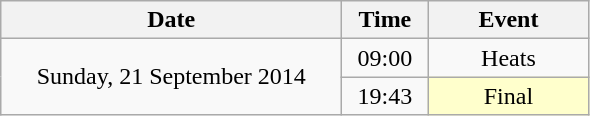<table class = "wikitable" style="text-align:center;">
<tr>
<th width=220>Date</th>
<th width=50>Time</th>
<th width=100>Event</th>
</tr>
<tr>
<td rowspan=2>Sunday, 21 September 2014</td>
<td>09:00</td>
<td>Heats</td>
</tr>
<tr>
<td>19:43</td>
<td bgcolor=ffffcc>Final</td>
</tr>
</table>
